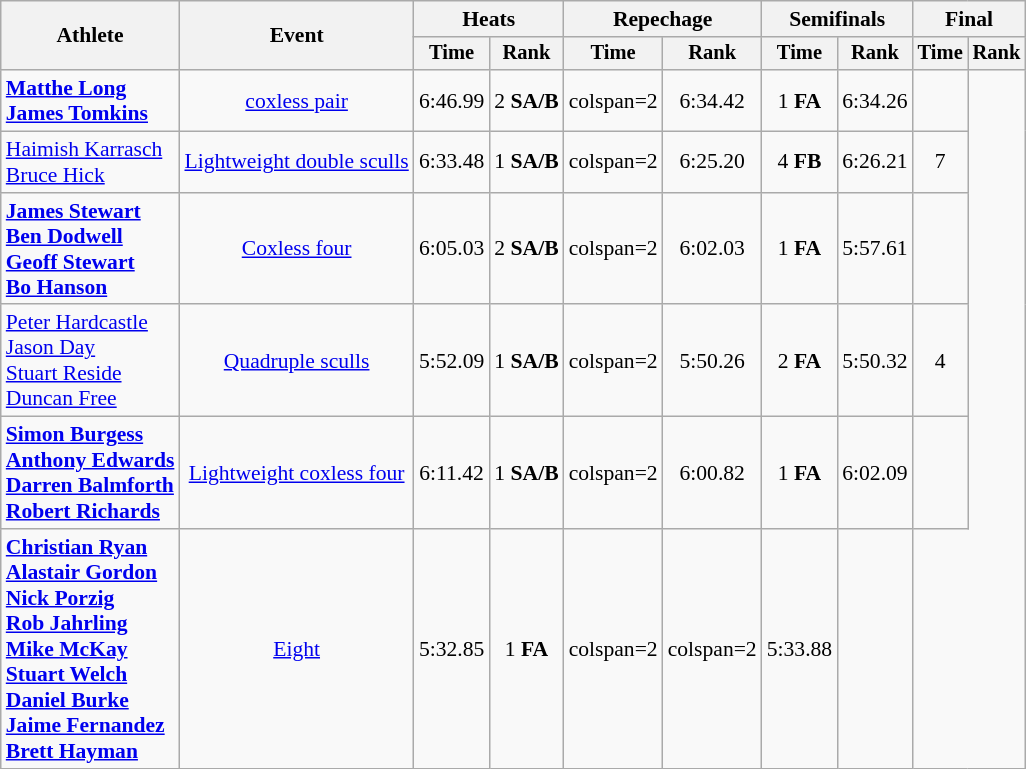<table class="wikitable" style="font-size:90%">
<tr>
<th rowspan="2">Athlete</th>
<th rowspan="2">Event</th>
<th colspan="2">Heats</th>
<th colspan="2">Repechage</th>
<th colspan="2">Semifinals</th>
<th colspan="2">Final</th>
</tr>
<tr style="font-size:95%">
<th>Time</th>
<th>Rank</th>
<th>Time</th>
<th>Rank</th>
<th>Time</th>
<th>Rank</th>
<th>Time</th>
<th>Rank</th>
</tr>
<tr align=center>
<td align=left><strong><a href='#'>Matthe Long</a><br><a href='#'>James Tomkins</a></strong></td>
<td><a href='#'>coxless pair</a></td>
<td>6:46.99</td>
<td>2 <strong>SA/B</strong></td>
<td>colspan=2 </td>
<td>6:34.42</td>
<td>1 <strong>FA</strong></td>
<td>6:34.26</td>
<td></td>
</tr>
<tr align=center>
<td align=left><a href='#'>Haimish Karrasch</a><br><a href='#'>Bruce Hick</a></td>
<td><a href='#'>Lightweight double sculls</a></td>
<td>6:33.48</td>
<td>1 <strong>SA/B</strong></td>
<td>colspan=2 </td>
<td>6:25.20</td>
<td>4 <strong>FB</strong></td>
<td>6:26.21</td>
<td>7</td>
</tr>
<tr align=center>
<td ALIGN=left><strong><a href='#'>James Stewart</a><br> <a href='#'>Ben Dodwell</a><br> <a href='#'>Geoff Stewart</a><br> <a href='#'>Bo Hanson</a></strong></td>
<td><a href='#'>Coxless four</a></td>
<td>6:05.03</td>
<td>2 <strong>SA/B</strong></td>
<td>colspan=2 </td>
<td>6:02.03</td>
<td>1 <strong>FA</strong></td>
<td>5:57.61</td>
<td></td>
</tr>
<tr align=center>
<td align=left><a href='#'>Peter Hardcastle</a><br> <a href='#'>Jason Day</a><br> <a href='#'>Stuart Reside</a><br> <a href='#'>Duncan Free</a></td>
<td><a href='#'>Quadruple sculls</a></td>
<td>5:52.09</td>
<td>1 <strong>SA/B</strong></td>
<td>colspan=2 </td>
<td>5:50.26</td>
<td>2 <strong>FA</strong></td>
<td>5:50.32</td>
<td>4</td>
</tr>
<tr align=center>
<td align=left><strong><a href='#'>Simon Burgess</a><br><a href='#'>Anthony Edwards</a><br><a href='#'>Darren Balmforth</a><br><a href='#'>Robert Richards</a></strong></td>
<td><a href='#'>Lightweight coxless four</a></td>
<td>6:11.42</td>
<td>1 <strong>SA/B</strong></td>
<td>colspan=2 </td>
<td>6:00.82</td>
<td>1 <strong>FA</strong></td>
<td>6:02.09</td>
<td></td>
</tr>
<tr align=center>
<td align=left><strong><a href='#'>Christian Ryan</a><br><a href='#'>Alastair Gordon</a><br><a href='#'>Nick Porzig</a><br><a href='#'>Rob Jahrling</a><br><a href='#'>Mike McKay</a><br><a href='#'>Stuart Welch</a><br><a href='#'>Daniel Burke</a><br><a href='#'>Jaime Fernandez</a><br><a href='#'>Brett Hayman</a></strong></td>
<td><a href='#'>Eight</a></td>
<td>5:32.85</td>
<td>1 <strong>FA</strong></td>
<td>colspan=2 </td>
<td>colspan=2 </td>
<td>5:33.88</td>
<td></td>
</tr>
</table>
